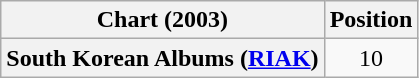<table class="wikitable plainrowheaders">
<tr>
<th>Chart (2003)</th>
<th>Position</th>
</tr>
<tr>
<th scope="row">South Korean Albums (<a href='#'>RIAK</a>)</th>
<td style="text-align:center;">10</td>
</tr>
</table>
